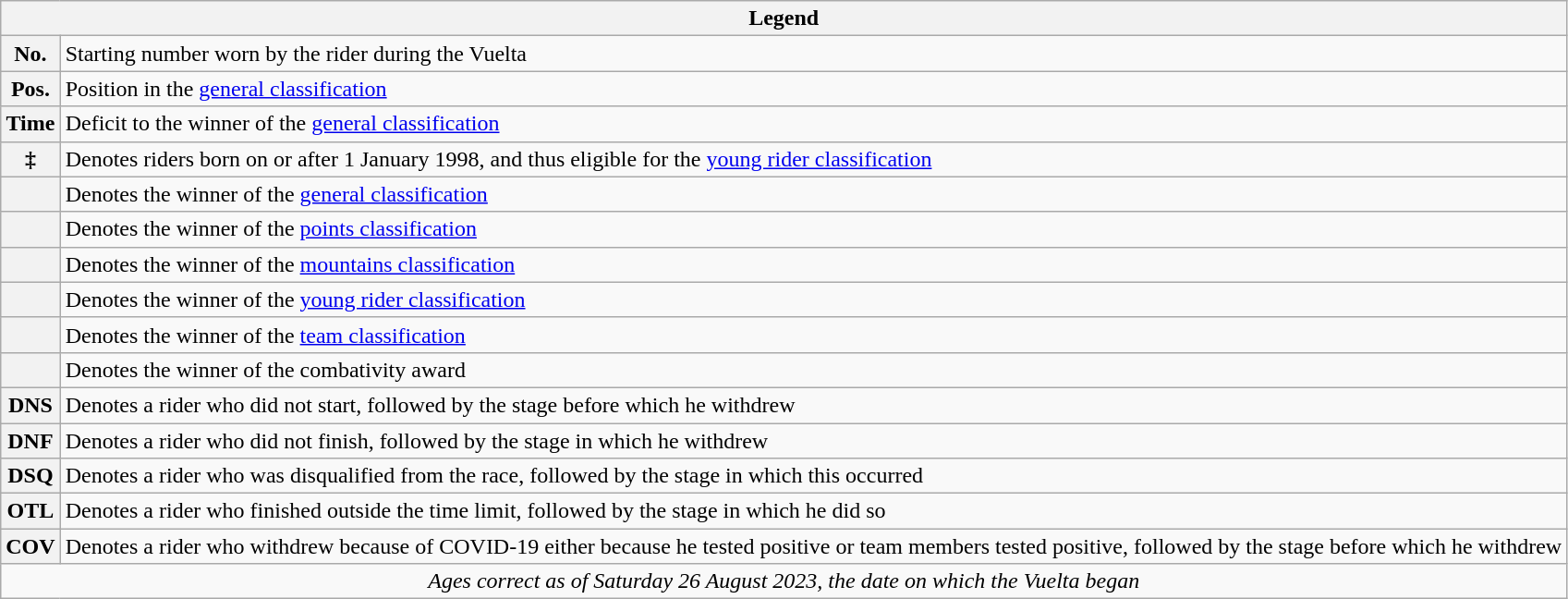<table class="wikitable">
<tr>
<th colspan="2">Legend</th>
</tr>
<tr>
<th scope="row" style="text-align:center;">No.</th>
<td>Starting number worn by the rider during the Vuelta</td>
</tr>
<tr>
<th scope="row" style="text-align:center;">Pos.</th>
<td>Position in the <a href='#'>general classification</a></td>
</tr>
<tr>
<th scope="row" style="text-align:center;">Time</th>
<td>Deficit to the winner of the <a href='#'>general classification</a></td>
</tr>
<tr>
<th scope="row" style="text-align:center;">‡</th>
<td>Denotes riders born on or after 1 January 1998, and thus eligible for the <a href='#'>young rider classification</a></td>
</tr>
<tr>
<th scope="row" style="text-align:center;"></th>
<td>Denotes the winner of the <a href='#'>general classification</a></td>
</tr>
<tr>
<th scope="row" style="text-align:center;"></th>
<td>Denotes the winner of the <a href='#'>points classification</a></td>
</tr>
<tr>
<th scope="row" style="text-align:center;"></th>
<td>Denotes the winner of the <a href='#'>mountains classification</a></td>
</tr>
<tr>
<th scope="row" style="text-align:center;"></th>
<td>Denotes the winner of the <a href='#'>young rider classification</a></td>
</tr>
<tr>
<th scope="row" style="text-align:center;"></th>
<td>Denotes the winner of the <a href='#'>team classification</a></td>
</tr>
<tr>
<th scope="row" style="text-align:center;"></th>
<td>Denotes the winner of the combativity award</td>
</tr>
<tr>
<th scope="row" style="text-align:center;">DNS</th>
<td>Denotes a rider who did not start, followed by the stage before which he withdrew</td>
</tr>
<tr>
<th scope="row" style="text-align:center;">DNF</th>
<td>Denotes a rider who did not finish, followed by the stage in which he withdrew</td>
</tr>
<tr>
<th scope="row" style="text-align:center;">DSQ</th>
<td>Denotes a rider who was disqualified from the race, followed by the stage in which this occurred</td>
</tr>
<tr>
<th scope="row" style="text-align:center;">OTL</th>
<td>Denotes a rider who finished outside the time limit, followed by the stage in which he did so</td>
</tr>
<tr>
<th scope="row" style="text-align:center;">COV</th>
<td>Denotes a rider who withdrew because of COVID-19 either because he tested positive or team members tested positive, followed by the stage before which he withdrew</td>
</tr>
<tr>
<td style="text-align:center;" colspan="2"><em>Ages correct as of Saturday 26 August 2023, the date on which the Vuelta began</em></td>
</tr>
</table>
